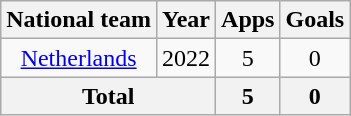<table class="wikitable" style="text-align:center">
<tr>
<th>National team</th>
<th>Year</th>
<th>Apps</th>
<th>Goals</th>
</tr>
<tr>
<td><a href='#'>Netherlands</a></td>
<td>2022</td>
<td>5</td>
<td>0</td>
</tr>
<tr>
<th colspan="2">Total</th>
<th>5</th>
<th>0</th>
</tr>
</table>
